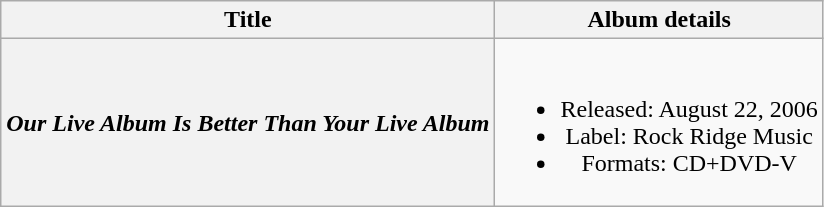<table class="wikitable plainrowheaders" style="text-align:center;">
<tr>
<th scope="col">Title</th>
<th scope="col">Album details</th>
</tr>
<tr>
<th scope="row"><em>Our Live Album Is Better Than Your Live Album</em></th>
<td><br><ul><li>Released: August 22, 2006</li><li>Label: Rock Ridge Music</li><li>Formats: CD+DVD-V</li></ul></td>
</tr>
</table>
